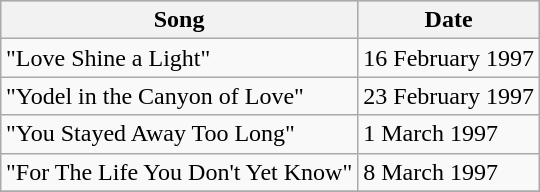<table class="sortable wikitable" style="margin: 1em auto 1em auto; text-align:center;">
<tr bgcolor="#CCCCCC">
<th scope="col">Song</th>
<th scope="col">Date</th>
</tr>
<tr>
<td style="text-align:left;">"Love Shine a Light"</td>
<td style="text-align:left;">16 February 1997</td>
</tr>
<tr>
<td style="text-align:left;">"Yodel in the Canyon of Love"</td>
<td style="text-align:left;">23 February 1997</td>
</tr>
<tr>
<td style="text-align:left;">"You Stayed Away Too Long"</td>
<td style="text-align:left;">1 March 1997</td>
</tr>
<tr>
<td style="text-align:left;">"For The Life You Don't Yet Know"</td>
<td style="text-align:left;">8 March 1997</td>
</tr>
<tr>
</tr>
</table>
